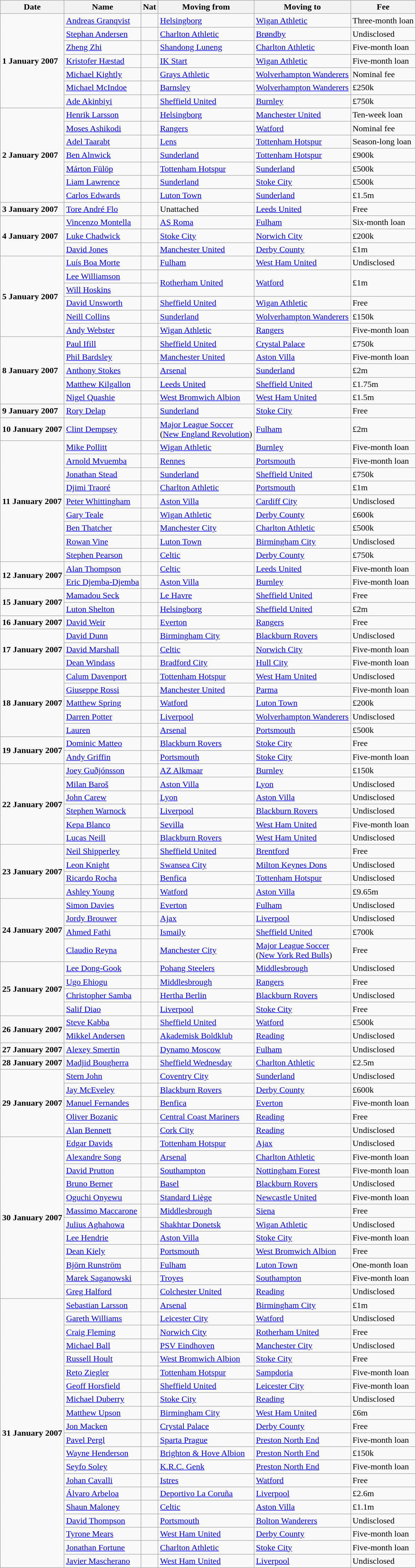<table class="wikitable">
<tr>
<th>Date</th>
<th>Name</th>
<th>Nat</th>
<th>Moving from</th>
<th>Moving to</th>
<th>Fee</th>
</tr>
<tr>
<td rowspan="7"><strong>1 January 2007</strong></td>
<td><a href='#'>Andreas Granqvist</a></td>
<td></td>
<td> <a href='#'>Helsingborg</a></td>
<td><a href='#'>Wigan Athletic</a></td>
<td>Three-month loan</td>
</tr>
<tr>
<td><a href='#'>Stephan Andersen</a></td>
<td></td>
<td><a href='#'>Charlton Athletic</a></td>
<td> <a href='#'>Brøndby</a></td>
<td>Undisclosed</td>
</tr>
<tr>
<td><a href='#'>Zheng Zhi</a></td>
<td></td>
<td> <a href='#'>Shandong Luneng</a></td>
<td><a href='#'>Charlton Athletic</a></td>
<td>Five-month loan</td>
</tr>
<tr>
<td><a href='#'>Kristofer Hæstad</a></td>
<td></td>
<td> <a href='#'>IK Start</a></td>
<td><a href='#'>Wigan Athletic</a></td>
<td>Five-month loan</td>
</tr>
<tr>
<td><a href='#'>Michael Kightly</a></td>
<td></td>
<td><a href='#'>Grays Athletic</a></td>
<td><a href='#'>Wolverhampton Wanderers</a></td>
<td>Nominal fee</td>
</tr>
<tr>
<td><a href='#'>Michael McIndoe</a></td>
<td></td>
<td><a href='#'>Barnsley</a></td>
<td><a href='#'>Wolverhampton Wanderers</a></td>
<td>£250k</td>
</tr>
<tr>
<td><a href='#'>Ade Akinbiyi</a></td>
<td></td>
<td><a href='#'>Sheffield United</a></td>
<td><a href='#'>Burnley</a></td>
<td>£750k</td>
</tr>
<tr>
<td rowspan="7"><strong>2 January 2007</strong></td>
<td><a href='#'>Henrik Larsson</a></td>
<td></td>
<td> <a href='#'>Helsingborg</a></td>
<td><a href='#'>Manchester United</a></td>
<td>Ten-week loan</td>
</tr>
<tr>
<td><a href='#'>Moses Ashikodi</a></td>
<td></td>
<td> <a href='#'>Rangers</a></td>
<td><a href='#'>Watford</a></td>
<td>Nominal fee</td>
</tr>
<tr>
<td><a href='#'>Adel Taarabt</a></td>
<td></td>
<td> <a href='#'>Lens</a></td>
<td><a href='#'>Tottenham Hotspur</a></td>
<td>Season-long loan</td>
</tr>
<tr>
<td><a href='#'>Ben Alnwick</a></td>
<td></td>
<td><a href='#'>Sunderland</a></td>
<td><a href='#'>Tottenham Hotspur</a></td>
<td>£900k</td>
</tr>
<tr>
<td><a href='#'>Márton Fülöp</a></td>
<td></td>
<td><a href='#'>Tottenham Hotspur</a></td>
<td><a href='#'>Sunderland</a></td>
<td>£500k</td>
</tr>
<tr>
<td><a href='#'>Liam Lawrence</a></td>
<td></td>
<td><a href='#'>Sunderland</a></td>
<td><a href='#'>Stoke City</a></td>
<td>£500k</td>
</tr>
<tr>
<td><a href='#'>Carlos Edwards</a></td>
<td></td>
<td><a href='#'>Luton Town</a></td>
<td><a href='#'>Sunderland</a></td>
<td>£1.5m</td>
</tr>
<tr>
<td><strong>3 January 2007</strong></td>
<td><a href='#'>Tore André Flo</a></td>
<td></td>
<td>Unattached</td>
<td><a href='#'>Leeds United</a></td>
<td>Free</td>
</tr>
<tr>
<td rowspan="3"><strong>4 January 2007</strong></td>
<td><a href='#'>Vincenzo Montella</a></td>
<td></td>
<td> <a href='#'>AS Roma</a></td>
<td><a href='#'>Fulham</a></td>
<td>Six-month loan</td>
</tr>
<tr>
<td><a href='#'>Luke Chadwick</a></td>
<td></td>
<td><a href='#'>Stoke City</a></td>
<td><a href='#'>Norwich City</a></td>
<td>£200k</td>
</tr>
<tr>
<td><a href='#'>David Jones</a></td>
<td></td>
<td><a href='#'>Manchester United</a></td>
<td><a href='#'>Derby County</a></td>
<td>£1m</td>
</tr>
<tr>
<td rowspan="6"><strong>5 January 2007</strong></td>
<td><a href='#'>Luís Boa Morte</a></td>
<td></td>
<td><a href='#'>Fulham</a></td>
<td><a href='#'>West Ham United</a></td>
<td>Undisclosed</td>
</tr>
<tr>
<td><a href='#'>Lee Williamson</a></td>
<td></td>
<td rowspan="2"><a href='#'>Rotherham United</a></td>
<td rowspan="2"><a href='#'>Watford</a></td>
<td rowspan="2">£1m</td>
</tr>
<tr>
<td><a href='#'>Will Hoskins</a></td>
<td></td>
</tr>
<tr>
<td><a href='#'>David Unsworth</a></td>
<td></td>
<td><a href='#'>Sheffield United</a></td>
<td><a href='#'>Wigan Athletic</a></td>
<td>Free</td>
</tr>
<tr>
<td><a href='#'>Neill Collins</a></td>
<td></td>
<td><a href='#'>Sunderland</a></td>
<td><a href='#'>Wolverhampton Wanderers</a></td>
<td>£150k</td>
</tr>
<tr>
<td><a href='#'>Andy Webster</a></td>
<td></td>
<td><a href='#'>Wigan Athletic</a></td>
<td> <a href='#'>Rangers</a></td>
<td>Five-month loan</td>
</tr>
<tr>
<td rowspan="5"><strong>8 January 2007</strong></td>
<td><a href='#'>Paul Ifill</a></td>
<td></td>
<td><a href='#'>Sheffield United</a></td>
<td><a href='#'>Crystal Palace</a></td>
<td>£750k</td>
</tr>
<tr>
<td><a href='#'>Phil Bardsley</a></td>
<td></td>
<td><a href='#'>Manchester United</a></td>
<td><a href='#'>Aston Villa</a></td>
<td>Five-month loan</td>
</tr>
<tr>
<td><a href='#'>Anthony Stokes</a></td>
<td></td>
<td><a href='#'>Arsenal</a></td>
<td><a href='#'>Sunderland</a></td>
<td>£2m</td>
</tr>
<tr>
<td><a href='#'>Matthew Kilgallon</a></td>
<td></td>
<td><a href='#'>Leeds United</a></td>
<td><a href='#'>Sheffield United</a></td>
<td>£1.75m</td>
</tr>
<tr>
<td><a href='#'>Nigel Quashie</a></td>
<td></td>
<td><a href='#'>West Bromwich Albion</a></td>
<td><a href='#'>West Ham United</a></td>
<td>£1.5m</td>
</tr>
<tr>
<td><strong>9 January 2007</strong></td>
<td><a href='#'>Rory Delap</a></td>
<td></td>
<td><a href='#'>Sunderland</a></td>
<td><a href='#'>Stoke City</a></td>
<td>Free</td>
</tr>
<tr>
<td><strong>10 January 2007</strong></td>
<td><a href='#'>Clint Dempsey</a></td>
<td></td>
<td> <a href='#'>Major League Soccer</a><br>(<a href='#'>New England Revolution</a>)</td>
<td><a href='#'>Fulham</a></td>
<td>£2m</td>
</tr>
<tr>
<td rowspan="9"><strong>11 January 2007</strong></td>
<td><a href='#'>Mike Pollitt</a></td>
<td></td>
<td><a href='#'>Wigan Athletic</a></td>
<td><a href='#'>Burnley</a></td>
<td>Five-month loan</td>
</tr>
<tr>
<td><a href='#'>Arnold Mvuemba</a></td>
<td></td>
<td> <a href='#'>Rennes</a></td>
<td><a href='#'>Portsmouth</a></td>
<td>Five-month loan</td>
</tr>
<tr>
<td><a href='#'>Jonathan Stead</a></td>
<td></td>
<td><a href='#'>Sunderland</a></td>
<td><a href='#'>Sheffield United</a></td>
<td>£750k</td>
</tr>
<tr>
<td><a href='#'>Djimi Traoré</a></td>
<td></td>
<td><a href='#'>Charlton Athletic</a></td>
<td><a href='#'>Portsmouth</a></td>
<td>£1m</td>
</tr>
<tr>
<td><a href='#'>Peter Whittingham</a></td>
<td></td>
<td><a href='#'>Aston Villa</a></td>
<td><a href='#'>Cardiff City</a></td>
<td>Undisclosed</td>
</tr>
<tr>
<td><a href='#'>Gary Teale</a></td>
<td></td>
<td><a href='#'>Wigan Athletic</a></td>
<td><a href='#'>Derby County</a></td>
<td>£600k</td>
</tr>
<tr>
<td><a href='#'>Ben Thatcher</a></td>
<td></td>
<td><a href='#'>Manchester City</a></td>
<td><a href='#'>Charlton Athletic</a></td>
<td>£500k</td>
</tr>
<tr>
<td><a href='#'>Rowan Vine</a></td>
<td></td>
<td><a href='#'>Luton Town</a></td>
<td><a href='#'>Birmingham City</a></td>
<td>Undisclosed</td>
</tr>
<tr>
<td><a href='#'>Stephen Pearson</a></td>
<td></td>
<td> <a href='#'>Celtic</a></td>
<td><a href='#'>Derby County</a></td>
<td>£750k</td>
</tr>
<tr>
<td rowspan="2"><strong>12 January 2007</strong></td>
<td><a href='#'>Alan Thompson</a></td>
<td></td>
<td> <a href='#'>Celtic</a></td>
<td><a href='#'>Leeds United</a></td>
<td>Five-month loan</td>
</tr>
<tr>
<td><a href='#'>Eric Djemba-Djemba</a></td>
<td></td>
<td><a href='#'>Aston Villa</a></td>
<td><a href='#'>Burnley</a></td>
<td>Five-month loan</td>
</tr>
<tr>
<td rowspan="2"><strong>15 January 2007</strong></td>
<td><a href='#'>Mamadou Seck</a></td>
<td></td>
<td> <a href='#'>Le Havre</a></td>
<td><a href='#'>Sheffield United</a></td>
<td>Free</td>
</tr>
<tr>
<td><a href='#'>Luton Shelton</a></td>
<td></td>
<td> <a href='#'>Helsingborg</a></td>
<td><a href='#'>Sheffield United</a></td>
<td>£2m</td>
</tr>
<tr>
<td><strong>16 January 2007</strong></td>
<td><a href='#'>David Weir</a></td>
<td></td>
<td><a href='#'>Everton</a></td>
<td> <a href='#'>Rangers</a></td>
<td>Free</td>
</tr>
<tr>
<td rowspan="3"><strong>17 January 2007</strong></td>
<td><a href='#'>David Dunn</a></td>
<td></td>
<td><a href='#'>Birmingham City</a></td>
<td><a href='#'>Blackburn Rovers</a></td>
<td>Undisclosed</td>
</tr>
<tr>
<td><a href='#'>David Marshall</a></td>
<td></td>
<td> <a href='#'>Celtic</a></td>
<td><a href='#'>Norwich City</a></td>
<td>Five-month loan</td>
</tr>
<tr>
<td><a href='#'>Dean Windass</a></td>
<td></td>
<td><a href='#'>Bradford City</a></td>
<td><a href='#'>Hull City</a></td>
<td>Five-month loan</td>
</tr>
<tr>
<td rowspan="5"><strong>18 January 2007</strong></td>
<td><a href='#'>Calum Davenport</a></td>
<td></td>
<td><a href='#'>Tottenham Hotspur</a></td>
<td><a href='#'>West Ham United</a></td>
<td>Undisclosed</td>
</tr>
<tr>
<td><a href='#'>Giuseppe Rossi</a></td>
<td></td>
<td><a href='#'>Manchester United</a></td>
<td> <a href='#'>Parma</a></td>
<td>Five-month loan</td>
</tr>
<tr>
<td><a href='#'>Matthew Spring</a></td>
<td></td>
<td><a href='#'>Watford</a></td>
<td><a href='#'>Luton Town</a></td>
<td>£200k</td>
</tr>
<tr>
<td><a href='#'>Darren Potter</a></td>
<td></td>
<td><a href='#'>Liverpool</a></td>
<td><a href='#'>Wolverhampton Wanderers</a></td>
<td>Undisclosed</td>
</tr>
<tr>
<td><a href='#'>Lauren</a></td>
<td></td>
<td><a href='#'>Arsenal</a></td>
<td><a href='#'>Portsmouth</a></td>
<td>£500k</td>
</tr>
<tr>
<td rowspan="2"><strong>19 January 2007</strong></td>
<td><a href='#'>Dominic Matteo</a></td>
<td></td>
<td><a href='#'>Blackburn Rovers</a></td>
<td><a href='#'>Stoke City</a></td>
<td>Free</td>
</tr>
<tr>
<td><a href='#'>Andy Griffin</a></td>
<td></td>
<td><a href='#'>Portsmouth</a></td>
<td><a href='#'>Stoke City</a></td>
<td>Five-month loan</td>
</tr>
<tr>
<td rowspan="6"><strong>22 January 2007</strong></td>
<td><a href='#'>Joey Guðjónsson</a></td>
<td></td>
<td> <a href='#'>AZ Alkmaar</a></td>
<td><a href='#'>Burnley</a></td>
<td>£150k</td>
</tr>
<tr>
<td><a href='#'>Milan Baroš</a></td>
<td></td>
<td><a href='#'>Aston Villa</a></td>
<td> <a href='#'>Lyon</a></td>
<td>Undisclosed</td>
</tr>
<tr>
<td><a href='#'>John Carew</a></td>
<td></td>
<td> <a href='#'>Lyon</a></td>
<td><a href='#'>Aston Villa</a></td>
<td>Undisclosed</td>
</tr>
<tr>
<td><a href='#'>Stephen Warnock</a></td>
<td></td>
<td><a href='#'>Liverpool</a></td>
<td><a href='#'>Blackburn Rovers</a></td>
<td>Undisclosed</td>
</tr>
<tr>
<td><a href='#'>Kepa Blanco</a></td>
<td></td>
<td><a href='#'>Sevilla</a></td>
<td><a href='#'>West Ham United</a></td>
<td>Five-month loan</td>
</tr>
<tr>
<td><a href='#'>Lucas Neill</a></td>
<td></td>
<td><a href='#'>Blackburn Rovers</a></td>
<td><a href='#'>West Ham United</a></td>
<td>Undisclosed</td>
</tr>
<tr>
<td rowspan="4"><strong>23 January 2007</strong></td>
<td><a href='#'>Neil Shipperley</a></td>
<td></td>
<td><a href='#'>Sheffield United</a></td>
<td><a href='#'>Brentford</a></td>
<td>Free</td>
</tr>
<tr>
<td><a href='#'>Leon Knight</a></td>
<td></td>
<td> <a href='#'>Swansea City</a></td>
<td><a href='#'>Milton Keynes Dons</a></td>
<td>Undisclosed</td>
</tr>
<tr>
<td><a href='#'>Ricardo Rocha</a></td>
<td></td>
<td> <a href='#'>Benfica</a></td>
<td><a href='#'>Tottenham Hotspur</a></td>
<td>Undisclosed</td>
</tr>
<tr>
<td><a href='#'>Ashley Young</a></td>
<td></td>
<td><a href='#'>Watford</a></td>
<td><a href='#'>Aston Villa</a></td>
<td>£9.65m</td>
</tr>
<tr>
<td rowspan="4"><strong>24 January 2007</strong></td>
<td><a href='#'>Simon Davies</a></td>
<td></td>
<td><a href='#'>Everton</a></td>
<td><a href='#'>Fulham</a></td>
<td>Undisclosed</td>
</tr>
<tr>
<td><a href='#'>Jordy Brouwer</a></td>
<td></td>
<td> <a href='#'>Ajax</a></td>
<td><a href='#'>Liverpool</a></td>
<td>Undisclosed</td>
</tr>
<tr>
<td><a href='#'>Ahmed Fathi</a></td>
<td></td>
<td> <a href='#'>Ismaily</a></td>
<td><a href='#'>Sheffield United</a></td>
<td>£700k</td>
</tr>
<tr>
<td><a href='#'>Claudio Reyna</a></td>
<td></td>
<td><a href='#'>Manchester City</a></td>
<td> <a href='#'>Major League Soccer</a><br>(<a href='#'>New York Red Bulls</a>)</td>
<td>Free</td>
</tr>
<tr>
<td rowspan="4"><strong>25 January 2007</strong></td>
<td><a href='#'>Lee Dong-Gook</a></td>
<td></td>
<td> <a href='#'>Pohang Steelers</a></td>
<td><a href='#'>Middlesbrough</a></td>
<td>Undisclosed</td>
</tr>
<tr>
<td><a href='#'>Ugo Ehiogu</a></td>
<td></td>
<td><a href='#'>Middlesbrough</a></td>
<td> <a href='#'>Rangers</a></td>
<td>Free</td>
</tr>
<tr>
<td><a href='#'>Christopher Samba</a></td>
<td></td>
<td> <a href='#'>Hertha Berlin</a></td>
<td><a href='#'>Blackburn Rovers</a></td>
<td>Undisclosed</td>
</tr>
<tr>
<td><a href='#'>Salif Diao</a></td>
<td></td>
<td><a href='#'>Liverpool</a></td>
<td><a href='#'>Stoke City</a></td>
<td>Free</td>
</tr>
<tr>
<td rowspan="2"><strong>26 January 2007</strong></td>
<td><a href='#'>Steve Kabba</a></td>
<td></td>
<td><a href='#'>Sheffield United</a></td>
<td><a href='#'>Watford</a></td>
<td>£500k</td>
</tr>
<tr>
<td><a href='#'>Mikkel Andersen</a></td>
<td></td>
<td> <a href='#'>Akademisk Boldklub</a></td>
<td><a href='#'>Reading</a></td>
<td>Undisclosed</td>
</tr>
<tr>
<td><strong>27 January 2007</strong></td>
<td><a href='#'>Alexey Smertin</a></td>
<td></td>
<td> <a href='#'>Dynamo Moscow</a></td>
<td><a href='#'>Fulham</a></td>
<td>Undisclosed</td>
</tr>
<tr>
<td><strong>28 January 2007</strong></td>
<td><a href='#'>Madjid Bougherra</a></td>
<td></td>
<td><a href='#'>Sheffield Wednesday</a></td>
<td><a href='#'>Charlton Athletic</a></td>
<td>£2.5m</td>
</tr>
<tr>
<td rowspan="5"><strong>29 January 2007</strong></td>
<td><a href='#'>Stern John</a></td>
<td></td>
<td><a href='#'>Coventry City</a></td>
<td><a href='#'>Sunderland</a></td>
<td>Undisclosed</td>
</tr>
<tr>
<td><a href='#'>Jay McEveley</a></td>
<td></td>
<td><a href='#'>Blackburn Rovers</a></td>
<td><a href='#'>Derby County</a></td>
<td>£600k</td>
</tr>
<tr>
<td><a href='#'>Manuel Fernandes</a></td>
<td></td>
<td> <a href='#'>Benfica</a></td>
<td><a href='#'>Everton</a></td>
<td>Five-month loan</td>
</tr>
<tr>
<td><a href='#'>Oliver Bozanic</a></td>
<td></td>
<td> <a href='#'>Central Coast Mariners</a></td>
<td><a href='#'>Reading</a></td>
<td>Free</td>
</tr>
<tr>
<td><a href='#'>Alan Bennett</a></td>
<td></td>
<td> <a href='#'>Cork City</a></td>
<td><a href='#'>Reading</a></td>
<td>Undisclosed</td>
</tr>
<tr>
<td rowspan="12"><strong>30 January 2007</strong></td>
<td><a href='#'>Edgar Davids</a></td>
<td></td>
<td><a href='#'>Tottenham Hotspur</a></td>
<td> <a href='#'>Ajax</a></td>
<td>Undisclosed</td>
</tr>
<tr>
<td><a href='#'>Alexandre Song</a></td>
<td></td>
<td><a href='#'>Arsenal</a></td>
<td><a href='#'>Charlton Athletic</a></td>
<td>Five-month loan</td>
</tr>
<tr>
<td><a href='#'>David Prutton</a></td>
<td></td>
<td><a href='#'>Southampton</a></td>
<td><a href='#'>Nottingham Forest</a></td>
<td>Five-month loan</td>
</tr>
<tr>
<td><a href='#'>Bruno Berner</a></td>
<td></td>
<td> <a href='#'>Basel</a></td>
<td><a href='#'>Blackburn Rovers</a></td>
<td>Undisclosed</td>
</tr>
<tr>
<td><a href='#'>Oguchi Onyewu</a></td>
<td></td>
<td> <a href='#'>Standard Liège</a></td>
<td><a href='#'>Newcastle United</a></td>
<td>Five-month loan</td>
</tr>
<tr>
<td><a href='#'>Massimo Maccarone</a></td>
<td></td>
<td><a href='#'>Middlesbrough</a></td>
<td> <a href='#'>Siena</a></td>
<td>Free</td>
</tr>
<tr>
<td><a href='#'>Julius Aghahowa</a></td>
<td></td>
<td> <a href='#'>Shakhtar Donetsk</a></td>
<td><a href='#'>Wigan Athletic</a></td>
<td>Undisclosed</td>
</tr>
<tr>
<td><a href='#'>Lee Hendrie</a></td>
<td></td>
<td><a href='#'>Aston Villa</a></td>
<td><a href='#'>Stoke City</a></td>
<td>Five-month loan</td>
</tr>
<tr>
<td><a href='#'>Dean Kiely</a></td>
<td></td>
<td><a href='#'>Portsmouth</a></td>
<td><a href='#'>West Bromwich Albion</a></td>
<td>Free</td>
</tr>
<tr>
<td><a href='#'>Björn Runström</a></td>
<td></td>
<td><a href='#'>Fulham</a></td>
<td><a href='#'>Luton Town</a></td>
<td>One-month loan</td>
</tr>
<tr>
<td><a href='#'>Marek Saganowski</a></td>
<td></td>
<td> <a href='#'>Troyes</a></td>
<td><a href='#'>Southampton</a></td>
<td>Five-month loan</td>
</tr>
<tr>
<td><a href='#'>Greg Halford</a></td>
<td></td>
<td><a href='#'>Colchester United</a></td>
<td><a href='#'>Reading</a></td>
<td>Undisclosed</td>
</tr>
<tr>
<td rowspan="20"><strong>31 January 2007</strong></td>
<td><a href='#'>Sebastian Larsson</a></td>
<td></td>
<td><a href='#'>Arsenal</a></td>
<td><a href='#'>Birmingham City</a></td>
<td>£1m</td>
</tr>
<tr>
<td><a href='#'>Gareth Williams</a></td>
<td></td>
<td><a href='#'>Leicester City</a></td>
<td><a href='#'>Watford</a></td>
<td>Undisclosed</td>
</tr>
<tr>
<td><a href='#'>Craig Fleming</a></td>
<td></td>
<td><a href='#'>Norwich City</a></td>
<td><a href='#'>Rotherham United</a></td>
<td>Free</td>
</tr>
<tr>
<td><a href='#'>Michael Ball</a></td>
<td></td>
<td> <a href='#'>PSV Eindhoven</a></td>
<td><a href='#'>Manchester City</a></td>
<td>Undisclosed</td>
</tr>
<tr>
<td><a href='#'>Russell Hoult</a></td>
<td></td>
<td><a href='#'>West Bromwich Albion</a></td>
<td><a href='#'>Stoke City</a></td>
<td>Free</td>
</tr>
<tr>
<td><a href='#'>Reto Ziegler</a></td>
<td></td>
<td><a href='#'>Tottenham Hotspur</a></td>
<td> <a href='#'>Sampdoria</a></td>
<td>Five-month loan</td>
</tr>
<tr>
<td><a href='#'>Geoff Horsfield</a></td>
<td></td>
<td><a href='#'>Sheffield United</a></td>
<td><a href='#'>Leicester City</a></td>
<td>Five-month loan</td>
</tr>
<tr>
<td><a href='#'>Michael Duberry</a></td>
<td></td>
<td><a href='#'>Stoke City</a></td>
<td><a href='#'>Reading</a></td>
<td>Undisclosed</td>
</tr>
<tr>
<td><a href='#'>Matthew Upson</a></td>
<td></td>
<td><a href='#'>Birmingham City</a></td>
<td><a href='#'>West Ham United</a></td>
<td>£6m</td>
</tr>
<tr>
<td><a href='#'>Jon Macken</a></td>
<td></td>
<td><a href='#'>Crystal Palace</a></td>
<td><a href='#'>Derby County</a></td>
<td>Free</td>
</tr>
<tr>
<td><a href='#'>Pavel Pergl</a></td>
<td></td>
<td> <a href='#'>Sparta Prague</a></td>
<td><a href='#'>Preston North End</a></td>
<td>Five-month loan</td>
</tr>
<tr>
<td><a href='#'>Wayne Henderson</a></td>
<td></td>
<td><a href='#'>Brighton & Hove Albion</a></td>
<td><a href='#'>Preston North End</a></td>
<td>£150k</td>
</tr>
<tr>
<td><a href='#'>Seyfo Soley</a></td>
<td></td>
<td> <a href='#'>K.R.C. Genk</a></td>
<td><a href='#'>Preston North End</a></td>
<td>Five-month loan</td>
</tr>
<tr>
<td><a href='#'>Johan Cavalli</a></td>
<td></td>
<td> <a href='#'>Istres</a></td>
<td><a href='#'>Watford</a></td>
<td>Free</td>
</tr>
<tr>
<td><a href='#'>Álvaro Arbeloa</a></td>
<td></td>
<td> <a href='#'>Deportivo La Coruña</a></td>
<td><a href='#'>Liverpool</a></td>
<td>£2.6m</td>
</tr>
<tr>
<td><a href='#'>Shaun Maloney</a></td>
<td></td>
<td> <a href='#'>Celtic</a></td>
<td><a href='#'>Aston Villa</a></td>
<td>£1.1m</td>
</tr>
<tr>
<td><a href='#'>David Thompson</a></td>
<td></td>
<td><a href='#'>Portsmouth</a></td>
<td><a href='#'>Bolton Wanderers</a></td>
<td>Undisclosed</td>
</tr>
<tr>
<td><a href='#'>Tyrone Mears</a></td>
<td></td>
<td><a href='#'>West Ham United</a></td>
<td><a href='#'>Derby County</a></td>
<td>Five-month loan</td>
</tr>
<tr>
<td><a href='#'>Jonathan Fortune</a></td>
<td></td>
<td><a href='#'>Charlton Athletic</a></td>
<td><a href='#'>Stoke City</a></td>
<td>Five-month loan</td>
</tr>
<tr>
<td><a href='#'>Javier Mascherano</a></td>
<td></td>
<td><a href='#'>West Ham United</a></td>
<td><a href='#'>Liverpool</a></td>
<td>Undisclosed</td>
</tr>
</table>
